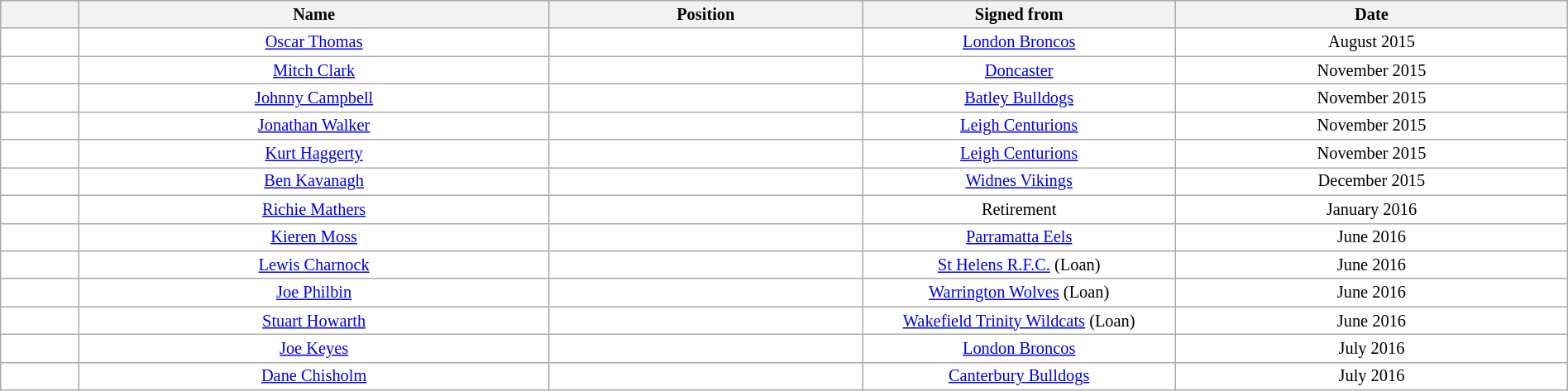<table class="wikitable sortable"  style="width:100%; font-size:85%;">
<tr style="background:#efefef;">
<th width=5%></th>
<th width=30%>Name</th>
<th !width=30%>Position</th>
<th width=20%>Signed from</th>
<th width=25%>Date</th>
</tr>
<tr style="background:#fff;">
<td align=center></td>
<td align=center><a href='#'>Oscar Thomas</a></td>
<td align=center></td>
<td align=center><a href='#'>London Broncos</a></td>
<td align=center>August 2015</td>
</tr>
<tr style="background:#fff;">
<td align=center></td>
<td align=center><a href='#'>Mitch Clark</a></td>
<td align=center></td>
<td align=center><a href='#'>Doncaster</a></td>
<td align=center>November 2015</td>
</tr>
<tr style="background:#fff;">
<td align=center></td>
<td align=center><a href='#'>Johnny Campbell</a></td>
<td align=center></td>
<td align=center><a href='#'>Batley Bulldogs</a></td>
<td align=center>November 2015</td>
</tr>
<tr style="background:#fff;">
<td align=center></td>
<td align=center><a href='#'>Jonathan Walker</a></td>
<td align=center></td>
<td align=center><a href='#'>Leigh Centurions</a></td>
<td align=center>November 2015</td>
</tr>
<tr style="background:#fff;">
<td align=center></td>
<td align=center><a href='#'>Kurt Haggerty</a></td>
<td align=center></td>
<td align=center><a href='#'>Leigh Centurions</a></td>
<td align=center>November 2015</td>
</tr>
<tr style="background:#fff;">
<td align=center></td>
<td align=center><a href='#'>Ben Kavanagh</a></td>
<td align=center></td>
<td align=center><a href='#'>Widnes Vikings</a></td>
<td align=center>December 2015</td>
</tr>
<tr style="background:#fff;">
<td align=center></td>
<td align=center><a href='#'>Richie Mathers</a></td>
<td align=center></td>
<td align=center>Retirement</td>
<td align=center>January 2016</td>
</tr>
<tr style="background:#fff;">
<td align=center></td>
<td align=center><a href='#'>Kieren Moss</a></td>
<td align=center></td>
<td align=center><a href='#'>Parramatta Eels</a></td>
<td align=center>June 2016</td>
</tr>
<tr style="background:#fff;">
<td align=center></td>
<td align=center><a href='#'>Lewis Charnock</a></td>
<td align=center></td>
<td align=center><a href='#'>St Helens R.F.C.</a> (Loan)</td>
<td align=center>June 2016</td>
</tr>
<tr style="background:#fff;">
<td align=center></td>
<td align=center><a href='#'>Joe Philbin</a></td>
<td align=center></td>
<td align=center><a href='#'>Warrington Wolves</a> (Loan)</td>
<td align=center>June 2016</td>
</tr>
<tr style="background:#fff;">
<td align=center></td>
<td align=center><a href='#'>Stuart Howarth</a></td>
<td align=center></td>
<td align=center><a href='#'>Wakefield Trinity Wildcats</a> (Loan)</td>
<td align=center>June 2016</td>
</tr>
<tr style="background:#fff;">
<td align=center></td>
<td align=center><a href='#'>Joe Keyes</a></td>
<td align=center></td>
<td align=center><a href='#'>London Broncos</a></td>
<td align=center>July 2016</td>
</tr>
<tr style="background:#fff;">
<td align=center></td>
<td align=center><a href='#'>Dane Chisholm</a></td>
<td align=center></td>
<td align=center><a href='#'>Canterbury Bulldogs</a></td>
<td align=center>July 2016</td>
</tr>
</table>
